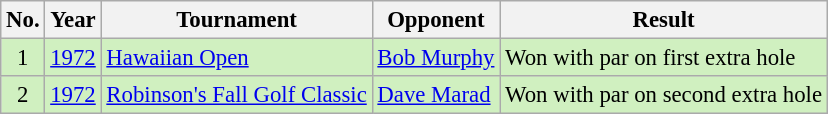<table class="wikitable" style="font-size:95%;">
<tr>
<th>No.</th>
<th>Year</th>
<th>Tournament</th>
<th>Opponent</th>
<th>Result</th>
</tr>
<tr style="background:#D0F0C0;">
<td align=center>1</td>
<td><a href='#'>1972</a></td>
<td><a href='#'>Hawaiian Open</a></td>
<td> <a href='#'>Bob Murphy</a></td>
<td>Won with par on first extra hole</td>
</tr>
<tr style="background:#D0F0C0;">
<td align=center>2</td>
<td><a href='#'>1972</a></td>
<td><a href='#'>Robinson's Fall Golf Classic</a></td>
<td> <a href='#'>Dave Marad</a></td>
<td>Won with par on second extra hole</td>
</tr>
</table>
